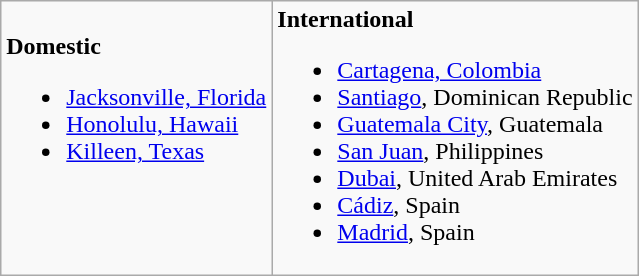<table class="wikitable">
<tr valign="top">
<td><br><strong>Domestic</strong><ul><li> <a href='#'>Jacksonville, Florida</a></li><li> <a href='#'>Honolulu, Hawaii</a></li><li> <a href='#'>Killeen, Texas</a></li></ul></td>
<td><strong>International</strong><br><ul><li> <a href='#'>Cartagena, Colombia</a></li><li> <a href='#'>Santiago</a>, Dominican Republic</li><li> <a href='#'>Guatemala City</a>, Guatemala</li><li> <a href='#'>San Juan</a>, Philippines</li><li> <a href='#'>Dubai</a>, United Arab Emirates</li><li> <a href='#'>Cádiz</a>, Spain</li><li> <a href='#'>Madrid</a>, Spain</li></ul></td>
</tr>
</table>
